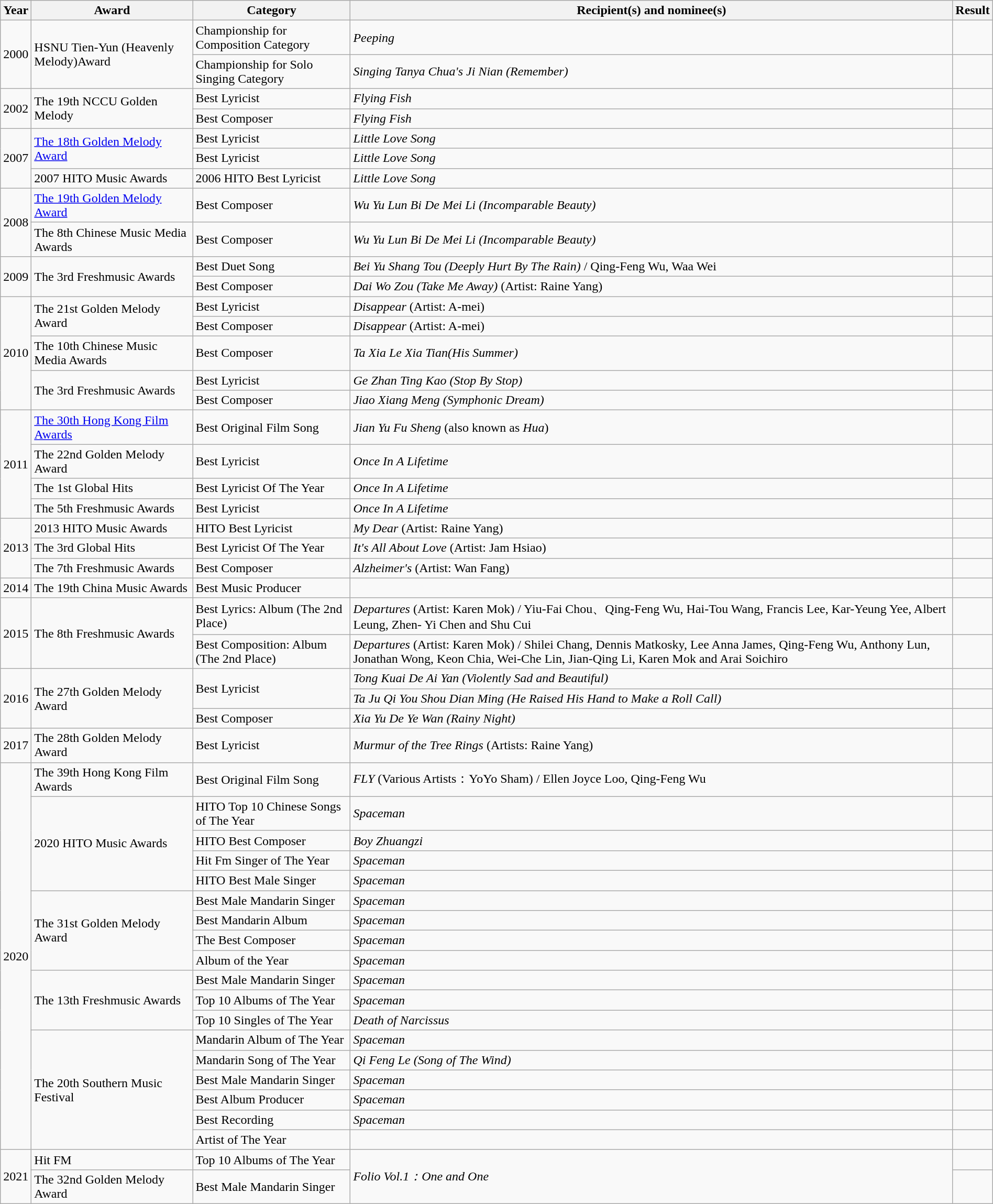<table class="wikitable" style="width: 100%;">
<tr>
<th>Year</th>
<th>Award</th>
<th>Category</th>
<th>Recipient(s) and nominee(s)</th>
<th>Result</th>
</tr>
<tr>
<td rowspan="2" style="text-align:center;">2000</td>
<td rowspan="2">HSNU Tien-Yun (Heavenly Melody)Award</td>
<td>Championship for Composition Category</td>
<td><em>Peeping</em></td>
<td></td>
</tr>
<tr>
<td>Championship for Solo Singing Category</td>
<td><em>Singing Tanya Chua's Ji Nian (Remember)</em></td>
<td></td>
</tr>
<tr>
<td rowspan="2" style="text-align:center;">2002</td>
<td rowspan="2">The 19th NCCU Golden Melody</td>
<td>Best Lyricist</td>
<td><em>Flying Fish</em></td>
<td></td>
</tr>
<tr>
<td>Best Composer</td>
<td><em>Flying Fish</em></td>
<td></td>
</tr>
<tr>
<td rowspan="3" style="text-align:center;">2007</td>
<td rowspan="2"><a href='#'>The 18th Golden Melody Award</a></td>
<td>Best Lyricist</td>
<td><em>Little Love Song</em></td>
<td></td>
</tr>
<tr>
<td 最佳作曲人>Best Lyricist</td>
<td><em>Little Love Song</em></td>
<td></td>
</tr>
<tr>
<td>2007 HITO Music Awards</td>
<td 2006 HITO 作詞人>2006 HITO Best Lyricist</td>
<td><em>Little Love Song</em></td>
<td></td>
</tr>
<tr>
<td rowspan="2" style="text-align:center;">2008</td>
<td><a href='#'>The 19th Golden Melody Award</a></td>
<td>Best Composer</td>
<td><em>Wu Yu Lun Bi De Mei Li (Incomparable Beauty)</em></td>
<td></td>
</tr>
<tr>
<td>The 8th Chinese Music Media Awards</td>
<td 最佳作曲人>Best Composer</td>
<td><em>Wu Yu Lun Bi De Mei Li (Incomparable Beauty)</em></td>
<td></td>
</tr>
<tr>
<td rowspan="2" style="text-align:center;">2009</td>
<td rowspan="2">The 3rd Freshmusic Awards</td>
<td>Best Duet Song</td>
<td><em>Bei Yu Shang Tou (Deeply Hurt By The Rain)</em> / Qing-Feng Wu, Waa Wei</td>
<td></td>
</tr>
<tr>
<td>Best Composer</td>
<td><em>Dai Wo Zou (Take Me Away)</em> (Artist: Raine Yang)</td>
<td></td>
</tr>
<tr>
<td rowspan="5" style="text-align:center;">2010</td>
<td rowspan="2">The 21st Golden Melody Award</td>
<td>Best Lyricist</td>
<td><em>Disappear</em> (Artist: A-mei)</td>
<td></td>
</tr>
<tr>
<td 最佳作曲人>Best Composer</td>
<td><em>Disappear</em> (Artist: A-mei)</td>
<td></td>
</tr>
<tr>
<td>The 10th Chinese Music Media Awards</td>
<td>Best Composer</td>
<td><em>Ta Xia Le Xia Tian(His Summer)</em></td>
<td></td>
</tr>
<tr>
<td rowspan="2">The 3rd Freshmusic Awards</td>
<td>Best Lyricist</td>
<td><em>Ge Zhan Ting Kao (Stop By Stop)</em></td>
<td></td>
</tr>
<tr>
<td>Best Composer</td>
<td><em>Jiao Xiang Meng (Symphonic Dream)</em></td>
<td></td>
</tr>
<tr>
<td rowspan="4" style="text-align:center;">2011</td>
<td><a href='#'>The 30th Hong Kong Film Awards</a></td>
<td>Best Original Film Song</td>
<td><em>Jian Yu Fu Sheng</em> (also known as <em>Hua</em>)</td>
<td></td>
</tr>
<tr>
<td>The 22nd Golden Melody Award</td>
<td>Best Lyricist</td>
<td><em>Once In A Lifetime</em></td>
<td></td>
</tr>
<tr>
<td>The 1st Global Hits</td>
<td 年度最佳作詞>Best Lyricist Of The Year</td>
<td><em>Once In A Lifetime</em></td>
<td></td>
</tr>
<tr>
<td>The 5th Freshmusic Awards</td>
<td 最佳作詞>Best Lyricist</td>
<td><em>Once In A Lifetime</em></td>
<td></td>
</tr>
<tr>
<td rowspan="3" style="text-align:center;">2013</td>
<td>2013 HITO Music Awards</td>
<td>HITO Best Lyricist</td>
<td><em>My Dear</em> (Artist: Raine Yang)</td>
<td></td>
</tr>
<tr>
<td>The 3rd Global Hits</td>
<td>Best Lyricist Of The Year</td>
<td><em>It's All About Love</em> (Artist: Jam Hsiao)</td>
<td></td>
</tr>
<tr>
<td>The 7th Freshmusic Awards</td>
<td>Best Composer</td>
<td><em>Alzheimer's</em> (Artist: Wan Fang)</td>
<td></td>
</tr>
<tr>
<td style="text-align:center;">2014</td>
<td>The 19th China Music Awards</td>
<td 最佳音樂製作人>Best Music Producer</td>
<td></td>
<td></td>
</tr>
<tr>
<td rowspan="2" style="text-align:center;">2015</td>
<td rowspan="2">The 8th Freshmusic Awards</td>
<td>Best  Lyrics: Album (The 2nd Place)</td>
<td><em>Departures</em> (Artist: Karen Mok) / Yiu-Fai Chou、Qing-Feng Wu, Hai-Tou Wang, Francis Lee, Kar-Yeung Yee, Albert Leung, Zhen- Yi Chen and Shu Cui</td>
<td></td>
</tr>
<tr>
<td>Best Composition: Album (The 2nd Place)</td>
<td><em>Departures</em> (Artist: Karen Mok) / Shilei Chang, Dennis Matkosky, Lee Anna James, Qing-Feng Wu, Anthony Lun, Jonathan Wong, Keon Chia, Wei-Che Lin, Jian-Qing Li, Karen Mok and Arai Soichiro</td>
<td></td>
</tr>
<tr>
<td rowspan="3" style="text-align:center;">2016</td>
<td rowspan="3">The 27th Golden Melody Award</td>
<td rowspan="2">Best Lyricist</td>
<td><em>Tong Kuai De Ai Yan (Violently Sad and Beautiful)</em></td>
<td></td>
</tr>
<tr>
<td><em>Ta Ju Qi You Shou Dian Ming (He Raised His Hand to Make a Roll Call)</em></td>
<td></td>
</tr>
<tr>
<td>Best Composer</td>
<td><em>Xia Yu De Ye Wan (Rainy Night)</em></td>
<td></td>
</tr>
<tr>
<td rowspan="1" style="text-align:center;">2017</td>
<td rowspan="1">The 28th Golden Melody Award</td>
<td rowspan="1">Best Lyricist</td>
<td><em>Murmur of the Tree Rings</em> (Artists: Raine Yang)</td>
<td></td>
</tr>
<tr>
<td rowspan="18" style="text-align:center;">2020</td>
<td rowspan="1">The 39th Hong Kong Film Awards</td>
<td rowspan="1">Best Original Film Song</td>
<td><em>FLY</em> (Various Artists：YoYo Sham) / Ellen Joyce Loo, Qing-Feng Wu</td>
<td></td>
</tr>
<tr>
<td rowspan="4">2020 HITO Music Awards</td>
<td rowspan="1">HITO Top 10 Chinese Songs of The Year</td>
<td><em>Spaceman</em></td>
<td></td>
</tr>
<tr>
<td rowspan="1">HITO Best Composer</td>
<td><em>Boy Zhuangzi</em></td>
<td></td>
</tr>
<tr>
<td rowspan="1">Hit Fm Singer of The Year</td>
<td><em>Spaceman</em></td>
<td></td>
</tr>
<tr>
<td rowspan="1">HITO Best Male Singer</td>
<td><em>Spaceman</em></td>
<td></td>
</tr>
<tr>
<td rowspan="4">The 31st Golden Melody Award</td>
<td>Best Male Mandarin Singer</td>
<td><em>Spaceman</em></td>
<td></td>
</tr>
<tr>
<td 最佳國語專輯>Best Mandarin Album</td>
<td><em>Spaceman</em></td>
<td></td>
</tr>
<tr>
<td 最佳作曲人>The Best Composer</td>
<td><em>Spaceman</em></td>
<td></td>
</tr>
<tr>
<td 年度專輯獎>Album of the Year</td>
<td><em>Spaceman</em></td>
<td></td>
</tr>
<tr>
<td rowspan="3">The 13th Freshmusic Awards</td>
<td>Best Male Mandarin Singer</td>
<td><em>Spaceman</em></td>
<td></td>
</tr>
<tr>
<td 年度十大專輯>Top 10 Albums of The Year</td>
<td><em>Spaceman</em></td>
<td></td>
</tr>
<tr>
<td>Top 10 Singles of The Year</td>
<td><em>Death of Narcissus</em></td>
<td></td>
</tr>
<tr>
<td rowspan="6">The 20th Southern Music Festival</td>
<td>Mandarin Album of The Year</td>
<td><em>Spaceman</em></td>
<td></td>
</tr>
<tr>
<td>Mandarin Song of The Year</td>
<td><em>Qi  Feng  Le (Song of The Wind)</em></td>
<td></td>
</tr>
<tr>
<td>Best Male Mandarin Singer</td>
<td><em>Spaceman</em></td>
<td></td>
</tr>
<tr>
<td>Best Album Producer</td>
<td><em>Spaceman</em></td>
<td></td>
</tr>
<tr>
<td>Best Recording</td>
<td><em>Spaceman</em></td>
<td></td>
</tr>
<tr>
<td>Artist of The Year</td>
<td></td>
<td></td>
</tr>
<tr>
<td rowspan="2" style="text-align:center;">2021</td>
<td rowspan="1">Hit FM</td>
<td rowspan="1">Top 10 Albums of The Year</td>
<td rowspan="2"><em>Folio Vol.1：One and One</em></td>
<td></td>
</tr>
<tr>
<td rowspan="1">The 32nd Golden Melody Award</td>
<td>Best Male Mandarin Singer</td>
<td></td>
</tr>
</table>
